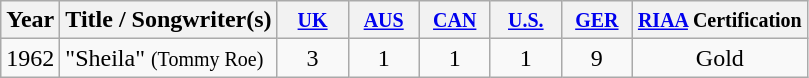<table class="wikitable">
<tr>
<th align="left">Year</th>
<th align="left">Title / Songwriter(s)</th>
<th style="text-align:center; width:40px;"><small><strong><a href='#'>UK</a></strong></small></th>
<th style="text-align:center; width:40px;"><small><strong><a href='#'>AUS</a></strong></small></th>
<th style="text-align:center; width:40px;"><small><strong><a href='#'>CAN</a></strong></small></th>
<th style="text-align:center; width:40px;"><small><strong><a href='#'>U.S.</a></strong></small></th>
<th style="text-align:center; width:40px;"><small><strong><a href='#'>GER</a></strong></small></th>
<th align="left"><small><a href='#'>RIAA</a> Certification</small></th>
</tr>
<tr>
<td align="left">1962</td>
<td align="left">"Sheila" <small> (Tommy Roe)</small></td>
<td style="text-align:center;">3</td>
<td style="text-align:center;">1</td>
<td style="text-align:center;">1</td>
<td style="text-align:center;">1</td>
<td style="text-align:center;">9</td>
<td style="text-align:center;">Gold</td>
</tr>
</table>
